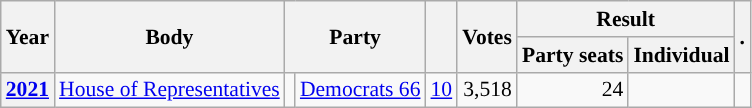<table class="wikitable plainrowheaders sortable" border=2 cellpadding=4 cellspacing=0 style="border: 1px #aaa solid; font-size: 90%; text-align:center;">
<tr>
<th scope="col" rowspan=2>Year</th>
<th scope="col" rowspan=2>Body</th>
<th scope="col" colspan=2 rowspan=2>Party</th>
<th scope="col" rowspan=2></th>
<th scope="col" rowspan=2>Votes</th>
<th scope="colgroup" colspan=2>Result</th>
<th scope="col" rowspan=2 class="unsortable">.</th>
</tr>
<tr>
<th scope="col">Party seats</th>
<th scope="col">Individual</th>
</tr>
<tr>
<th scope="row"><a href='#'>2021</a></th>
<td><a href='#'>House of Representatives</a></td>
<td style="background-color:"></td>
<td><a href='#'>Democrats 66</a></td>
<td style=text-align:right><a href='#'>10</a></td>
<td style=text-align:right>3,518</td>
<td style=text-align:right>24</td>
<td></td>
<td></td>
</tr>
</table>
